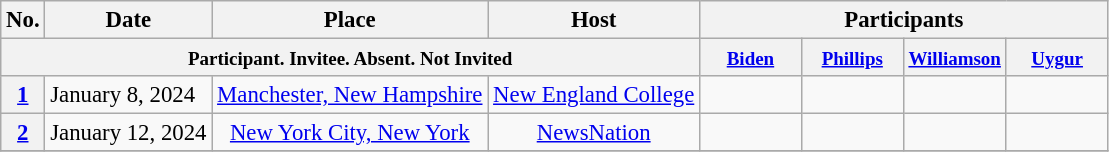<table class="wikitable" style="font-size:95%">
<tr>
<th style="white-space:nowrap;">No.</th>
<th>Date</th>
<th>Place</th>
<th>Host</th>
<th colspan="6" scope="col">Participants</th>
</tr>
<tr>
<th colspan="4"><small> Participant.  Invitee.  Absent.  Not Invited </small></th>
<th scope="col" style="width:4em;"><small><a href='#'>Biden</a></small></th>
<th scope="col" style="width:4em;"><small><a href='#'>Phillips</a></small></th>
<th scope="col" style="width:4em;"><small><a href='#'>Williamson</a></small></th>
<th scope="col" style="width:4em;"><small><a href='#'>Uygur</a></small></th>
</tr>
<tr>
<th style="white-space:nowrap; text-align:center;"><a href='#'>1</a></th>
<td>January 8, 2024</td>
<td style="white-space:nowrap; text-align:center;"><a href='#'>Manchester, New Hampshire</a></td>
<td style="white-space:nowrap; text-align:center;"><a href='#'>New England College</a></td>
<td></td>
<td></td>
<td></td>
<td></td>
</tr>
<tr>
<th style="white-space:nowrap; text-align:center;"><a href='#'>2</a></th>
<td>January 12, 2024</td>
<td style="white-space:nowrap; text-align:center;"><a href='#'>New York City, New York</a></td>
<td style="white-space:nowrap; text-align:center;"><a href='#'>NewsNation</a></td>
<td></td>
<td></td>
<td></td>
<td></td>
</tr>
<tr>
</tr>
</table>
